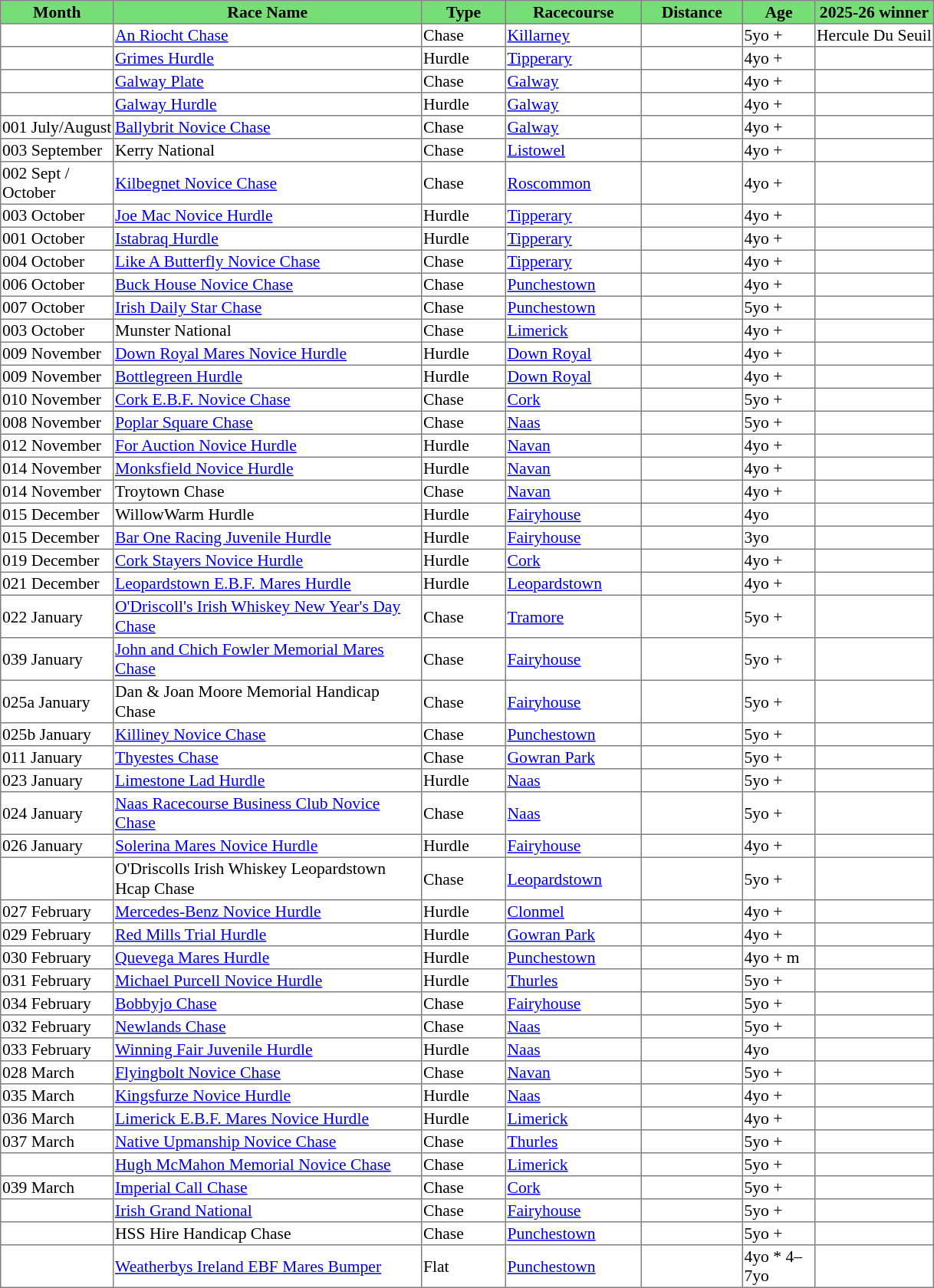<table class = "sortable" | border="1" style="border-collapse: collapse; font-size:90%">
<tr bgcolor="#77dd77" align="center">
<th width="95px"><strong>Month</strong></th>
<th width="265px"><strong>Race Name</strong></th>
<th width="70px"><strong>Type</strong></th>
<th width="115px"><strong>Racecourse</strong></th>
<th width="85px"><strong>Distance</strong></th>
<th width="60px"><strong>Age</strong></th>
<th>2025-26 winner</th>
</tr>
<tr>
<td></td>
<td><a href='#'>An Riocht Chase</a></td>
<td>Chase</td>
<td><a href='#'>Killarney</a></td>
<td></td>
<td>5yo +</td>
<td>Hercule Du Seuil</td>
</tr>
<tr>
<td></td>
<td><a href='#'>Grimes Hurdle</a></td>
<td>Hurdle</td>
<td><a href='#'>Tipperary</a></td>
<td></td>
<td>4yo +</td>
<td></td>
</tr>
<tr>
<td></td>
<td><a href='#'>Galway Plate</a></td>
<td>Chase</td>
<td><a href='#'>Galway</a></td>
<td></td>
<td>4yo +</td>
<td></td>
</tr>
<tr>
<td></td>
<td><a href='#'>Galway Hurdle</a></td>
<td>Hurdle</td>
<td><a href='#'>Galway</a></td>
<td></td>
<td>4yo +</td>
<td></td>
</tr>
<tr>
<td><span>001</span> July/August</td>
<td><a href='#'>Ballybrit Novice Chase</a></td>
<td>Chase</td>
<td><a href='#'>Galway</a></td>
<td></td>
<td>4yo +</td>
<td></td>
</tr>
<tr>
<td><span>003</span> September</td>
<td>Kerry National</td>
<td>Chase</td>
<td><a href='#'>Listowel</a></td>
<td></td>
<td>4yo +</td>
<td></td>
</tr>
<tr>
<td><span>002</span> Sept / October</td>
<td><a href='#'>Kilbegnet Novice Chase</a></td>
<td>Chase</td>
<td><a href='#'>Roscommon</a></td>
<td></td>
<td>4yo +</td>
<td></td>
</tr>
<tr>
<td><span>003</span> October</td>
<td><a href='#'>Joe Mac Novice Hurdle</a></td>
<td>Hurdle</td>
<td><a href='#'>Tipperary</a></td>
<td></td>
<td>4yo +</td>
<td></td>
</tr>
<tr>
<td><span>001</span> October</td>
<td><a href='#'>Istabraq Hurdle</a></td>
<td>Hurdle</td>
<td><a href='#'>Tipperary</a></td>
<td></td>
<td>4yo +</td>
<td></td>
</tr>
<tr>
<td><span>004</span> October</td>
<td><a href='#'>Like A Butterfly Novice Chase</a></td>
<td>Chase</td>
<td><a href='#'>Tipperary</a></td>
<td></td>
<td>4yo +</td>
<td></td>
</tr>
<tr>
<td><span>006</span> October</td>
<td><a href='#'>Buck House Novice Chase</a></td>
<td>Chase</td>
<td><a href='#'>Punchestown</a></td>
<td></td>
<td>4yo +</td>
<td></td>
</tr>
<tr>
<td><span>007</span> October</td>
<td><a href='#'>Irish Daily Star Chase</a></td>
<td>Chase</td>
<td><a href='#'>Punchestown</a></td>
<td></td>
<td>5yo +</td>
<td></td>
</tr>
<tr>
<td><span>003</span> October</td>
<td>Munster National</td>
<td>Chase</td>
<td><a href='#'>Limerick</a></td>
<td></td>
<td>4yo +</td>
<td></td>
</tr>
<tr>
<td><span>009</span> November</td>
<td><a href='#'>Down Royal Mares Novice Hurdle</a></td>
<td>Hurdle</td>
<td><a href='#'>Down Royal</a></td>
<td></td>
<td>4yo +</td>
<td></td>
</tr>
<tr>
<td><span>009</span> November</td>
<td><a href='#'>Bottlegreen Hurdle</a></td>
<td>Hurdle</td>
<td><a href='#'>Down Royal</a></td>
<td></td>
<td>4yo +</td>
<td></td>
</tr>
<tr>
<td><span>010</span> November</td>
<td><a href='#'>Cork E.B.F. Novice Chase</a></td>
<td>Chase</td>
<td><a href='#'>Cork</a></td>
<td></td>
<td>5yo +</td>
<td></td>
</tr>
<tr>
<td><span>008</span> November</td>
<td><a href='#'>Poplar Square Chase</a></td>
<td>Chase</td>
<td><a href='#'>Naas</a></td>
<td></td>
<td>5yo +</td>
<td></td>
</tr>
<tr>
<td><span>012</span> November</td>
<td><a href='#'>For Auction Novice Hurdle</a></td>
<td>Hurdle</td>
<td><a href='#'>Navan</a></td>
<td></td>
<td>4yo +</td>
<td></td>
</tr>
<tr>
<td><span>014</span> November</td>
<td><a href='#'>Monksfield Novice Hurdle</a></td>
<td>Hurdle</td>
<td><a href='#'>Navan</a></td>
<td></td>
<td>4yo +</td>
<td></td>
</tr>
<tr>
<td><span>014</span> November</td>
<td>Troytown Chase</td>
<td>Chase</td>
<td><a href='#'>Navan</a></td>
<td></td>
<td>4yo +</td>
<td></td>
</tr>
<tr>
<td><span>015</span> December</td>
<td>WillowWarm Hurdle</td>
<td>Hurdle</td>
<td><a href='#'>Fairyhouse</a></td>
<td></td>
<td>4yo</td>
<td></td>
</tr>
<tr>
<td><span>015</span> December</td>
<td><a href='#'>Bar One Racing Juvenile Hurdle</a></td>
<td>Hurdle</td>
<td><a href='#'>Fairyhouse</a></td>
<td></td>
<td>3yo</td>
<td></td>
</tr>
<tr>
<td><span>019</span> December</td>
<td><a href='#'>Cork Stayers Novice Hurdle</a></td>
<td>Hurdle</td>
<td><a href='#'>Cork</a></td>
<td></td>
<td>4yo +</td>
<td></td>
</tr>
<tr>
<td><span>021</span> December</td>
<td><a href='#'>Leopardstown E.B.F. Mares Hurdle</a></td>
<td>Hurdle</td>
<td><a href='#'>Leopardstown</a></td>
<td></td>
<td>4yo +</td>
<td></td>
</tr>
<tr>
<td><span>022</span> January</td>
<td><a href='#'>O'Driscoll's Irish Whiskey New Year's Day Chase</a></td>
<td>Chase</td>
<td><a href='#'>Tramore</a></td>
<td></td>
<td>5yo +</td>
<td></td>
</tr>
<tr>
<td><span>039</span> January</td>
<td><a href='#'>John and Chich Fowler Memorial Mares Chase</a></td>
<td>Chase</td>
<td><a href='#'>Fairyhouse</a></td>
<td></td>
<td>5yo +</td>
<td></td>
</tr>
<tr>
<td><span>025a</span> January</td>
<td>Dan & Joan Moore Memorial Handicap Chase</td>
<td>Chase</td>
<td><a href='#'>Fairyhouse</a></td>
<td></td>
<td>5yo +</td>
<td></td>
</tr>
<tr>
<td><span>025b</span> January</td>
<td><a href='#'>Killiney Novice Chase</a></td>
<td>Chase</td>
<td><a href='#'>Punchestown</a></td>
<td></td>
<td>5yo +</td>
<td></td>
</tr>
<tr>
<td><span>011</span> January</td>
<td><a href='#'>Thyestes Chase</a></td>
<td>Chase</td>
<td><a href='#'>Gowran Park</a></td>
<td></td>
<td>5yo +</td>
<td></td>
</tr>
<tr>
<td><span>023</span> January</td>
<td><a href='#'>Limestone Lad Hurdle</a></td>
<td>Hurdle</td>
<td><a href='#'>Naas</a></td>
<td></td>
<td>5yo +</td>
<td></td>
</tr>
<tr>
<td><span>024</span> January</td>
<td><a href='#'>Naas Racecourse Business Club Novice Chase</a></td>
<td>Chase</td>
<td><a href='#'>Naas</a></td>
<td></td>
<td>5yo +</td>
<td></td>
</tr>
<tr>
<td><span>026</span> January</td>
<td><a href='#'>Solerina Mares Novice Hurdle</a></td>
<td>Hurdle</td>
<td><a href='#'>Fairyhouse</a></td>
<td></td>
<td>4yo +</td>
<td></td>
</tr>
<tr>
<td></td>
<td>O'Driscolls Irish Whiskey Leopardstown Hcap Chase</td>
<td>Chase</td>
<td><a href='#'>Leopardstown</a></td>
<td></td>
<td>5yo +</td>
<td></td>
</tr>
<tr>
<td><span>027</span> February</td>
<td><a href='#'>Mercedes-Benz Novice Hurdle</a></td>
<td>Hurdle</td>
<td><a href='#'>Clonmel</a></td>
<td></td>
<td>4yo +</td>
<td></td>
</tr>
<tr>
<td><span>029</span> February</td>
<td><a href='#'>Red Mills Trial Hurdle</a></td>
<td>Hurdle</td>
<td><a href='#'>Gowran Park</a></td>
<td></td>
<td>4yo +</td>
<td></td>
</tr>
<tr>
<td><span>030</span> February</td>
<td><a href='#'>Quevega Mares Hurdle</a></td>
<td>Hurdle</td>
<td><a href='#'>Punchestown</a></td>
<td></td>
<td>4yo + m</td>
<td></td>
</tr>
<tr>
<td><span>031</span> February</td>
<td><a href='#'>Michael Purcell Novice Hurdle</a></td>
<td>Hurdle</td>
<td><a href='#'>Thurles</a></td>
<td></td>
<td>5yo +</td>
<td></td>
</tr>
<tr>
<td><span>034</span> February</td>
<td><a href='#'>Bobbyjo Chase</a></td>
<td>Chase</td>
<td><a href='#'>Fairyhouse</a></td>
<td></td>
<td>5yo +</td>
<td></td>
</tr>
<tr>
<td><span>032</span> February</td>
<td><a href='#'>Newlands Chase</a></td>
<td>Chase</td>
<td><a href='#'>Naas</a></td>
<td></td>
<td>5yo +</td>
<td></td>
</tr>
<tr>
<td><span>033</span> February</td>
<td><a href='#'>Winning Fair Juvenile Hurdle</a></td>
<td>Hurdle</td>
<td><a href='#'>Naas</a></td>
<td></td>
<td>4yo</td>
<td></td>
</tr>
<tr>
<td><span>028</span> March</td>
<td><a href='#'>Flyingbolt Novice Chase</a></td>
<td>Chase</td>
<td><a href='#'>Navan</a></td>
<td></td>
<td>5yo +</td>
<td></td>
</tr>
<tr>
<td><span>035</span> March</td>
<td><a href='#'>Kingsfurze Novice Hurdle</a></td>
<td>Hurdle</td>
<td><a href='#'>Naas</a></td>
<td></td>
<td>4yo +</td>
<td></td>
</tr>
<tr>
<td><span>036</span> March</td>
<td><a href='#'>Limerick E.B.F. Mares Novice Hurdle</a></td>
<td>Hurdle</td>
<td><a href='#'>Limerick</a></td>
<td></td>
<td>4yo +</td>
<td></td>
</tr>
<tr>
<td><span>037</span> March</td>
<td><a href='#'>Native Upmanship Novice Chase</a></td>
<td>Chase</td>
<td><a href='#'>Thurles</a></td>
<td></td>
<td>5yo +</td>
<td></td>
</tr>
<tr>
<td></td>
<td><a href='#'>Hugh McMahon Memorial Novice Chase</a></td>
<td>Chase</td>
<td><a href='#'>Limerick</a></td>
<td></td>
<td>5yo +</td>
<td></td>
</tr>
<tr>
<td><span>039</span> March</td>
<td><a href='#'>Imperial Call Chase</a></td>
<td>Chase</td>
<td><a href='#'>Cork</a></td>
<td></td>
<td>5yo +</td>
<td></td>
</tr>
<tr>
<td></td>
<td><a href='#'>Irish Grand National</a></td>
<td>Chase</td>
<td><a href='#'>Fairyhouse</a></td>
<td></td>
<td>5yo +</td>
<td></td>
</tr>
<tr>
<td></td>
<td>HSS Hire Handicap Chase</td>
<td>Chase</td>
<td><a href='#'>Punchestown</a></td>
<td></td>
<td>5yo +</td>
<td></td>
</tr>
<tr>
<td></td>
<td><a href='#'>Weatherbys Ireland EBF Mares Bumper</a></td>
<td>Flat</td>
<td><a href='#'>Punchestown</a></td>
<td></td>
<td><span>4yo *</span> 4–7yo</td>
<td></td>
</tr>
</table>
